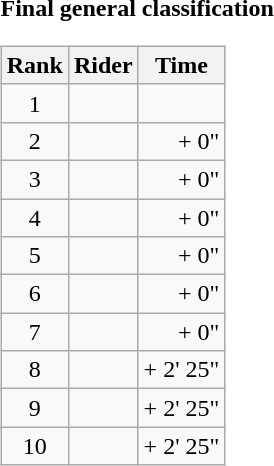<table>
<tr>
<td><strong>Final general classification</strong><br><table class="wikitable">
<tr>
<th scope="col">Rank</th>
<th scope="col">Rider</th>
<th scope="col">Time</th>
</tr>
<tr>
<td style="text-align:center;">1</td>
<td></td>
<td style="text-align:right;"></td>
</tr>
<tr>
<td style="text-align:center;">2</td>
<td></td>
<td style="text-align:right;">+ 0"</td>
</tr>
<tr>
<td style="text-align:center;">3</td>
<td></td>
<td style="text-align:right;">+ 0"</td>
</tr>
<tr>
<td style="text-align:center;">4</td>
<td></td>
<td style="text-align:right;">+ 0"</td>
</tr>
<tr>
<td style="text-align:center;">5</td>
<td></td>
<td style="text-align:right;">+ 0"</td>
</tr>
<tr>
<td style="text-align:center;">6</td>
<td></td>
<td style="text-align:right;">+ 0"</td>
</tr>
<tr>
<td style="text-align:center;">7</td>
<td></td>
<td style="text-align:right;">+ 0"</td>
</tr>
<tr>
<td style="text-align:center;">8</td>
<td></td>
<td style="text-align:right;">+ 2' 25"</td>
</tr>
<tr>
<td style="text-align:center;">9</td>
<td></td>
<td style="text-align:right;">+ 2' 25"</td>
</tr>
<tr>
<td style="text-align:center;">10</td>
<td></td>
<td style="text-align:right;">+ 2' 25"</td>
</tr>
</table>
</td>
</tr>
</table>
